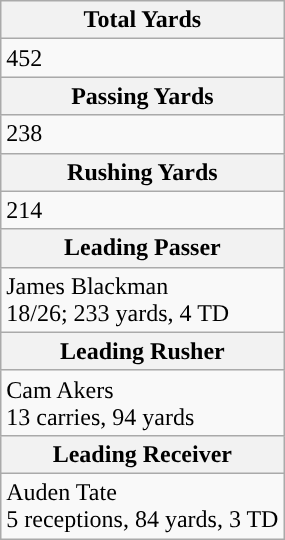<table class="wikitable">
<tr>
<th>Total Yards</th>
</tr>
<tr>
<td>452</td>
</tr>
<tr>
<th>Passing Yards</th>
</tr>
<tr>
<td>238</td>
</tr>
<tr>
<th>Rushing Yards</th>
</tr>
<tr>
<td>214</td>
</tr>
<tr>
<th>Leading Passer</th>
</tr>
<tr>
<td>James Blackman<br>18/26; 233 yards, 4 TD</td>
</tr>
<tr>
<th>Leading Rusher</th>
</tr>
<tr>
<td>Cam Akers<br>13 carries, 94 yards</td>
</tr>
<tr>
<th>Leading Receiver</th>
</tr>
<tr>
<td>Auden Tate<br>5 receptions, 84 yards, 3 TD</td>
</tr>
</table>
